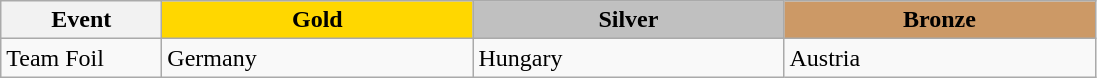<table class="wikitable">
<tr>
<th width="100">Event</th>
<th style="background-color:gold;" width="200"> Gold</th>
<th style="background-color:silver;" width="200"> Silver</th>
<th style="background-color:#CC9966;" width="200"> Bronze</th>
</tr>
<tr>
<td>Team Foil</td>
<td> Germany</td>
<td> Hungary</td>
<td> Austria</td>
</tr>
</table>
